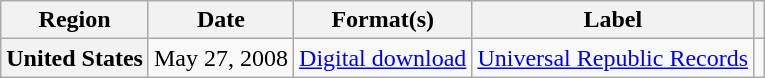<table class="wikitable plainrowheaders">
<tr>
<th scope="col">Region</th>
<th scope="col">Date</th>
<th scope="col">Format(s)</th>
<th scope="col">Label</th>
<th scope="col"></th>
</tr>
<tr>
<th scope="row" rowspan="2">United States</th>
<td>May 27, 2008</td>
<td><a href='#'>Digital download</a></td>
<td><a href='#'>Universal Republic Records</a></td>
<td></td>
</tr>
</table>
